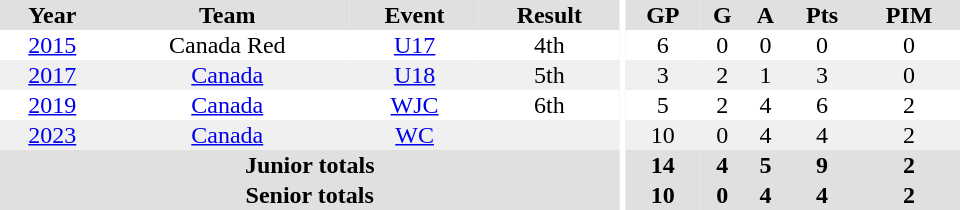<table border="0" cellpadding="1" cellspacing="0" ID="Table3" style="text-align:center; width:40em;">
<tr bgcolor="#e0e0e0">
<th>Year</th>
<th>Team</th>
<th>Event</th>
<th>Result</th>
<th rowspan="99" bgcolor="#ffffff"></th>
<th>GP</th>
<th>G</th>
<th>A</th>
<th>Pts</th>
<th>PIM</th>
</tr>
<tr>
<td><a href='#'>2015</a></td>
<td>Canada Red</td>
<td><a href='#'>U17</a></td>
<td>4th</td>
<td>6</td>
<td>0</td>
<td>0</td>
<td>0</td>
<td>0</td>
</tr>
<tr bgcolor="#f0f0f0">
<td><a href='#'>2017</a></td>
<td><a href='#'>Canada</a></td>
<td><a href='#'>U18</a></td>
<td>5th</td>
<td>3</td>
<td>2</td>
<td>1</td>
<td>3</td>
<td>0</td>
</tr>
<tr>
<td><a href='#'>2019</a></td>
<td><a href='#'>Canada</a></td>
<td><a href='#'>WJC</a></td>
<td>6th</td>
<td>5</td>
<td>2</td>
<td>4</td>
<td>6</td>
<td>2</td>
</tr>
<tr bgcolor="#f0f0f0">
<td><a href='#'>2023</a></td>
<td><a href='#'>Canada</a></td>
<td><a href='#'>WC</a></td>
<td></td>
<td>10</td>
<td>0</td>
<td>4</td>
<td>4</td>
<td>2</td>
</tr>
<tr bgcolor="#e0e0e0">
<th colspan="4">Junior totals</th>
<th>14</th>
<th>4</th>
<th>5</th>
<th>9</th>
<th>2</th>
</tr>
<tr bgcolor="#e0e0e0">
<th colspan="4">Senior totals</th>
<th>10</th>
<th>0</th>
<th>4</th>
<th>4</th>
<th>2</th>
</tr>
</table>
